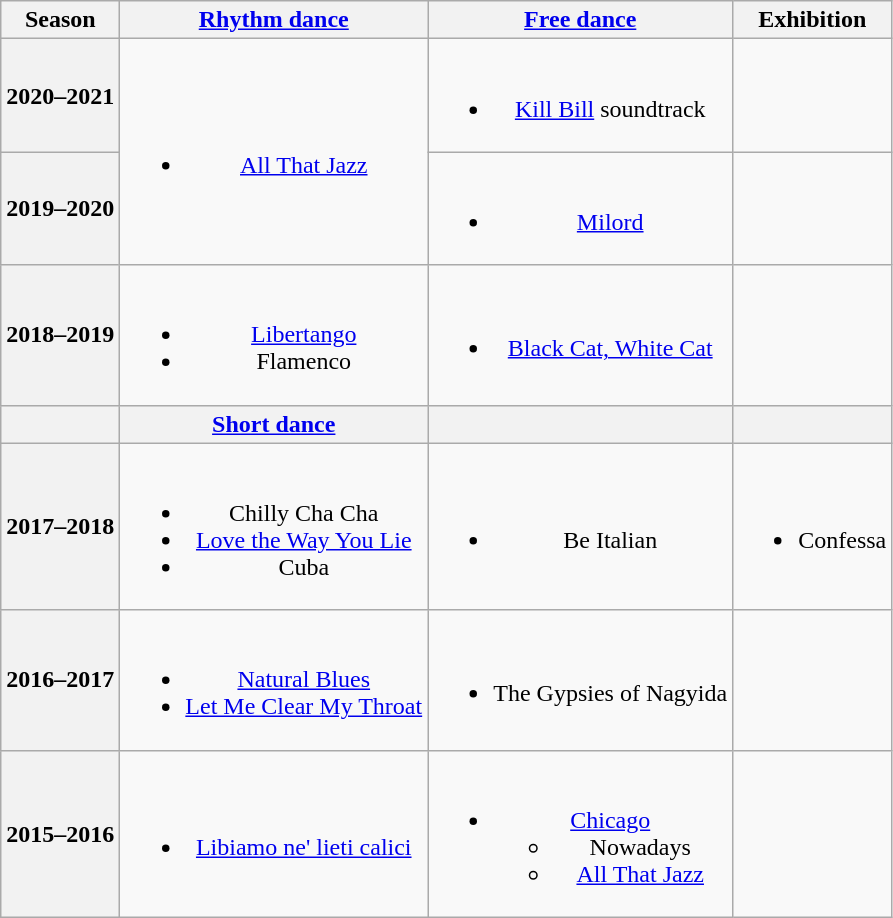<table class=wikitable style=text-align:center>
<tr>
<th>Season</th>
<th><a href='#'>Rhythm dance</a></th>
<th><a href='#'>Free dance</a></th>
<th>Exhibition</th>
</tr>
<tr>
<th>2020–2021</th>
<td rowspan=2><br><ul><li> <a href='#'>All That Jazz</a> <br></li></ul></td>
<td><br><ul><li><a href='#'>Kill Bill</a> soundtrack</li></ul></td>
<td></td>
</tr>
<tr>
<th>2019–2020 <br> </th>
<td><br><ul><li><a href='#'>Milord</a> <br></li></ul></td>
<td></td>
</tr>
<tr>
<th>2018–2019 <br> </th>
<td><br><ul><li> <a href='#'>Libertango</a> <br></li><li> Flamenco <br></li></ul></td>
<td><br><ul><li><a href='#'>Black Cat, White Cat</a> <br></li></ul></td>
<td></td>
</tr>
<tr>
<th></th>
<th><a href='#'>Short dance</a></th>
<th></th>
<th></th>
</tr>
<tr>
<th>2017–2018 <br> </th>
<td><br><ul><li> Chilly Cha Cha</li><li> <a href='#'>Love the Way You Lie</a></li><li> Cuba</li></ul></td>
<td><br><ul><li>Be Italian <br></li></ul></td>
<td><br><ul><li>Confessa <br></li></ul></td>
</tr>
<tr>
<th>2016–2017 <br> </th>
<td><br><ul><li> <a href='#'>Natural Blues</a> <br></li><li> <a href='#'>Let Me Clear My Throat</a> <br></li></ul></td>
<td><br><ul><li>The Gypsies of Nagyida <br></li></ul></td>
<td></td>
</tr>
<tr>
<th>2015–2016</th>
<td><br><ul><li> <a href='#'>Libiamo ne' lieti calici</a> <br> </li></ul></td>
<td><br><ul><li><a href='#'>Chicago</a> <br><ul><li>Nowadays</li><li><a href='#'>All That Jazz</a></li></ul></li></ul></td>
<td></td>
</tr>
</table>
